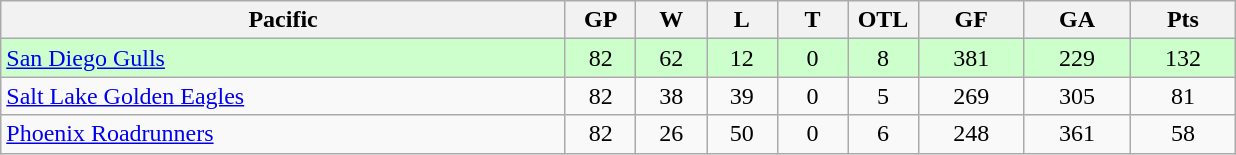<table class="wikitable">
<tr>
<th width="40%">Pacific</th>
<th width="5%">GP</th>
<th width="5%">W</th>
<th width="5%">L</th>
<th width="5%">T</th>
<th width="5%">OTL</th>
<th width="7.5%">GF</th>
<th width="7.5%">GA</th>
<th width="7.5%">Pts</th>
</tr>
<tr align="center" bgcolor="#CCFFCC">
<td align="left"><a href='#'>San Diego Gulls</a></td>
<td>82</td>
<td>62</td>
<td>12</td>
<td>0</td>
<td>8</td>
<td>381</td>
<td>229</td>
<td>132</td>
</tr>
<tr align="center">
<td align="left"><a href='#'>Salt Lake Golden Eagles</a></td>
<td>82</td>
<td>38</td>
<td>39</td>
<td>0</td>
<td>5</td>
<td>269</td>
<td>305</td>
<td>81</td>
</tr>
<tr align="center">
<td align="left"><a href='#'>Phoenix Roadrunners</a></td>
<td>82</td>
<td>26</td>
<td>50</td>
<td>0</td>
<td>6</td>
<td>248</td>
<td>361</td>
<td>58</td>
</tr>
</table>
